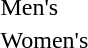<table>
<tr>
<td>Men's</td>
<td></td>
<td></td>
<td></td>
</tr>
<tr>
<td>Women's</td>
<td></td>
<td></td>
<td></td>
</tr>
</table>
